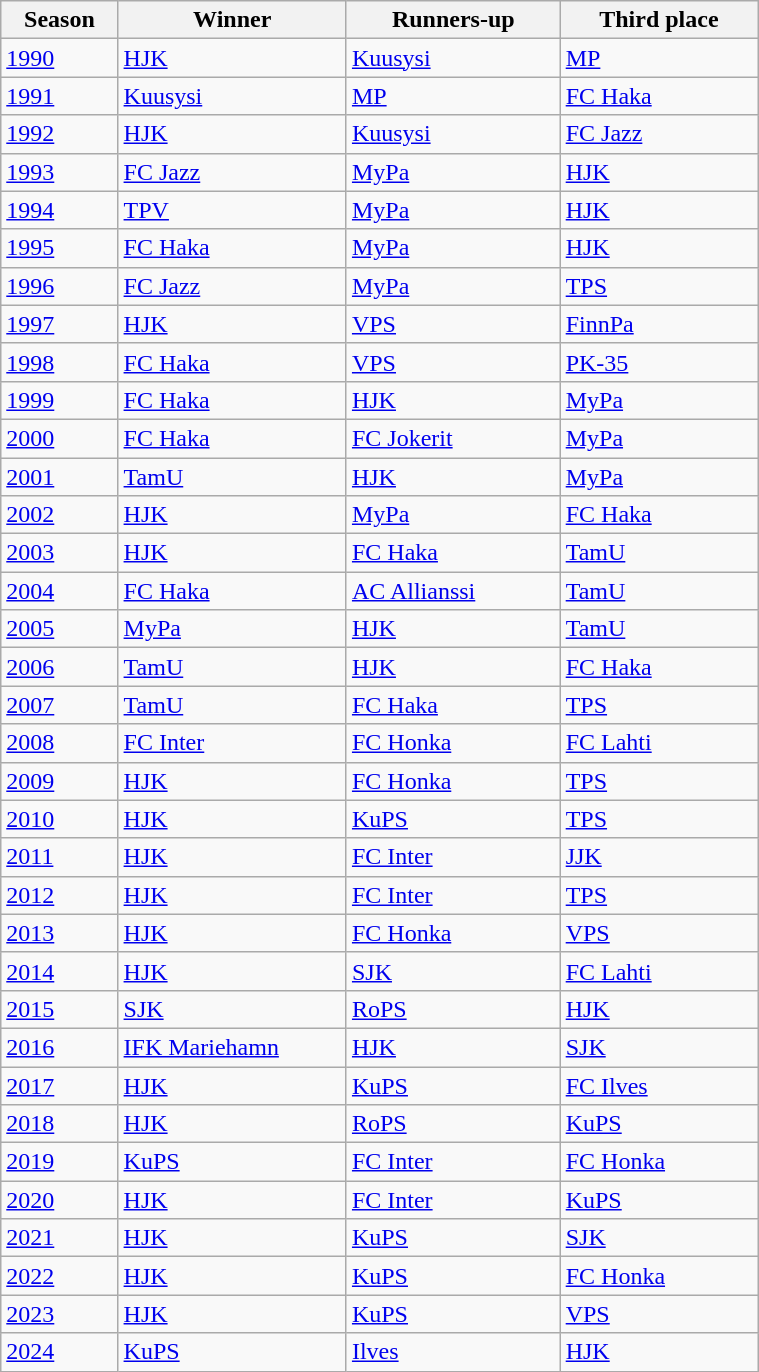<table class="wikitable" style="width:40%;">
<tr>
<th style="width:4%;">Season</th>
<th style="width:12%;">Winner</th>
<th style="width:12%;">Runners-up</th>
<th style="width:12%;">Third place</th>
</tr>
<tr>
<td><a href='#'>1990</a></td>
<td><a href='#'>HJK</a></td>
<td><a href='#'>Kuusysi</a></td>
<td><a href='#'>MP</a></td>
</tr>
<tr>
<td><a href='#'>1991</a></td>
<td><a href='#'>Kuusysi</a></td>
<td><a href='#'>MP</a></td>
<td><a href='#'>FC Haka</a></td>
</tr>
<tr>
<td><a href='#'>1992</a></td>
<td><a href='#'>HJK</a></td>
<td><a href='#'>Kuusysi</a></td>
<td><a href='#'>FC Jazz</a></td>
</tr>
<tr>
<td><a href='#'>1993</a></td>
<td><a href='#'>FC Jazz</a></td>
<td><a href='#'>MyPa</a></td>
<td><a href='#'>HJK</a></td>
</tr>
<tr>
<td><a href='#'>1994</a></td>
<td><a href='#'>TPV</a></td>
<td><a href='#'>MyPa</a></td>
<td><a href='#'>HJK</a></td>
</tr>
<tr>
<td><a href='#'>1995</a></td>
<td><a href='#'>FC Haka</a></td>
<td><a href='#'>MyPa</a></td>
<td><a href='#'>HJK</a></td>
</tr>
<tr>
<td><a href='#'>1996</a></td>
<td><a href='#'>FC Jazz</a></td>
<td><a href='#'>MyPa</a></td>
<td><a href='#'>TPS</a></td>
</tr>
<tr>
<td><a href='#'>1997</a></td>
<td><a href='#'>HJK</a></td>
<td><a href='#'>VPS</a></td>
<td><a href='#'>FinnPa</a></td>
</tr>
<tr>
<td><a href='#'>1998</a></td>
<td><a href='#'>FC Haka</a></td>
<td><a href='#'>VPS</a></td>
<td><a href='#'>PK-35</a></td>
</tr>
<tr>
<td><a href='#'>1999</a></td>
<td><a href='#'>FC Haka</a></td>
<td><a href='#'>HJK</a></td>
<td><a href='#'>MyPa</a></td>
</tr>
<tr>
<td><a href='#'>2000</a></td>
<td><a href='#'>FC Haka</a></td>
<td><a href='#'>FC Jokerit</a></td>
<td><a href='#'>MyPa</a></td>
</tr>
<tr>
<td><a href='#'>2001</a></td>
<td><a href='#'>TamU</a></td>
<td><a href='#'>HJK</a></td>
<td><a href='#'>MyPa</a></td>
</tr>
<tr>
<td><a href='#'>2002</a></td>
<td><a href='#'>HJK</a></td>
<td><a href='#'>MyPa</a></td>
<td><a href='#'>FC Haka</a></td>
</tr>
<tr>
<td><a href='#'>2003</a></td>
<td><a href='#'>HJK</a></td>
<td><a href='#'>FC Haka</a></td>
<td><a href='#'>TamU</a></td>
</tr>
<tr>
<td><a href='#'>2004</a></td>
<td><a href='#'>FC Haka</a></td>
<td><a href='#'>AC Allianssi</a></td>
<td><a href='#'>TamU</a></td>
</tr>
<tr>
<td><a href='#'>2005</a></td>
<td><a href='#'>MyPa</a></td>
<td><a href='#'>HJK</a></td>
<td><a href='#'>TamU</a></td>
</tr>
<tr>
<td><a href='#'>2006</a></td>
<td><a href='#'>TamU</a></td>
<td><a href='#'>HJK</a></td>
<td><a href='#'>FC Haka</a></td>
</tr>
<tr>
<td><a href='#'>2007</a></td>
<td><a href='#'>TamU</a></td>
<td><a href='#'>FC Haka</a></td>
<td><a href='#'>TPS</a></td>
</tr>
<tr>
<td><a href='#'>2008</a></td>
<td><a href='#'>FC Inter</a></td>
<td><a href='#'>FC Honka</a></td>
<td><a href='#'>FC Lahti</a></td>
</tr>
<tr>
<td><a href='#'>2009</a></td>
<td><a href='#'>HJK</a></td>
<td><a href='#'>FC Honka</a></td>
<td><a href='#'>TPS</a></td>
</tr>
<tr>
<td><a href='#'>2010</a></td>
<td><a href='#'>HJK</a></td>
<td><a href='#'>KuPS</a></td>
<td><a href='#'>TPS</a></td>
</tr>
<tr>
<td><a href='#'>2011</a></td>
<td><a href='#'>HJK</a></td>
<td><a href='#'>FC Inter</a></td>
<td><a href='#'>JJK</a></td>
</tr>
<tr>
<td><a href='#'>2012</a></td>
<td><a href='#'>HJK</a></td>
<td><a href='#'>FC Inter</a></td>
<td><a href='#'>TPS</a></td>
</tr>
<tr>
<td><a href='#'>2013</a></td>
<td><a href='#'>HJK</a></td>
<td><a href='#'>FC Honka</a></td>
<td><a href='#'>VPS</a></td>
</tr>
<tr>
<td><a href='#'>2014</a></td>
<td><a href='#'>HJK</a></td>
<td><a href='#'>SJK</a></td>
<td><a href='#'>FC Lahti</a></td>
</tr>
<tr>
<td><a href='#'>2015</a></td>
<td><a href='#'>SJK</a></td>
<td><a href='#'>RoPS</a></td>
<td><a href='#'>HJK</a></td>
</tr>
<tr>
<td><a href='#'>2016</a></td>
<td><a href='#'>IFK Mariehamn</a></td>
<td><a href='#'>HJK</a></td>
<td><a href='#'>SJK</a></td>
</tr>
<tr>
<td><a href='#'>2017</a></td>
<td><a href='#'>HJK</a></td>
<td><a href='#'>KuPS</a></td>
<td><a href='#'>FC Ilves</a></td>
</tr>
<tr>
<td><a href='#'>2018</a></td>
<td><a href='#'>HJK</a></td>
<td><a href='#'>RoPS</a></td>
<td><a href='#'>KuPS</a></td>
</tr>
<tr>
<td><a href='#'>2019</a></td>
<td><a href='#'>KuPS</a></td>
<td><a href='#'>FC Inter</a></td>
<td><a href='#'>FC Honka</a></td>
</tr>
<tr>
<td><a href='#'>2020</a></td>
<td><a href='#'>HJK</a></td>
<td><a href='#'>FC Inter</a></td>
<td><a href='#'>KuPS</a></td>
</tr>
<tr>
<td><a href='#'>2021</a></td>
<td><a href='#'>HJK</a></td>
<td><a href='#'>KuPS</a></td>
<td><a href='#'>SJK</a></td>
</tr>
<tr>
<td><a href='#'>2022</a></td>
<td><a href='#'>HJK</a></td>
<td><a href='#'>KuPS</a></td>
<td><a href='#'>FC Honka</a></td>
</tr>
<tr>
<td><a href='#'>2023</a></td>
<td><a href='#'>HJK</a></td>
<td><a href='#'>KuPS</a></td>
<td><a href='#'>VPS</a></td>
</tr>
<tr>
<td><a href='#'>2024</a></td>
<td><a href='#'>KuPS</a></td>
<td><a href='#'>Ilves</a></td>
<td><a href='#'>HJK</a></td>
</tr>
</table>
